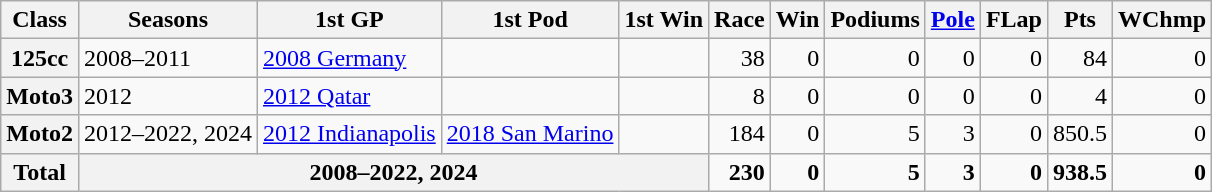<table class="wikitable" style="text-align:right;">
<tr>
<th>Class</th>
<th>Seasons</th>
<th>1st GP</th>
<th>1st Pod</th>
<th>1st Win</th>
<th>Race</th>
<th>Win</th>
<th>Podiums</th>
<th><a href='#'>Pole</a></th>
<th>FLap</th>
<th>Pts</th>
<th>WChmp</th>
</tr>
<tr>
<th>125cc</th>
<td style="text-align:left;">2008–2011</td>
<td style="text-align:left;"><a href='#'>2008 Germany</a></td>
<td></td>
<td></td>
<td>38</td>
<td>0</td>
<td>0</td>
<td>0</td>
<td>0</td>
<td>84</td>
<td>0</td>
</tr>
<tr>
<th>Moto3</th>
<td style="text-align:left;">2012</td>
<td style="text-align:left;"><a href='#'>2012 Qatar</a></td>
<td></td>
<td></td>
<td>8</td>
<td>0</td>
<td>0</td>
<td>0</td>
<td>0</td>
<td>4</td>
<td>0</td>
</tr>
<tr>
<th>Moto2</th>
<td>2012–2022, 2024</td>
<td style="text-align:left;"><a href='#'>2012 Indianapolis</a></td>
<td style="text-align:left;"><a href='#'>2018 San Marino</a></td>
<td></td>
<td>184</td>
<td>0</td>
<td>5</td>
<td>3</td>
<td>0</td>
<td>850.5</td>
<td>0</td>
</tr>
<tr>
<th>Total</th>
<th colspan="4">2008–2022, 2024</th>
<td><strong>230</strong></td>
<td><strong>0</strong></td>
<td><strong>5</strong></td>
<td><strong>3</strong></td>
<td><strong>0</strong></td>
<td><strong>938.5</strong></td>
<td><strong>0</strong></td>
</tr>
</table>
